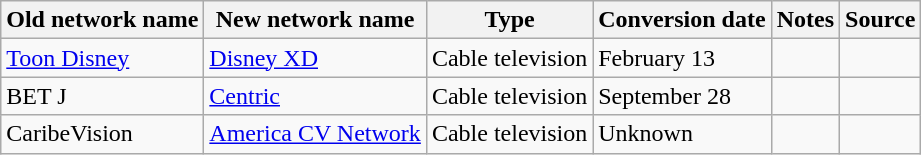<table class="wikitable sortable">
<tr>
<th>Old network name</th>
<th>New network name</th>
<th>Type</th>
<th>Conversion date</th>
<th>Notes</th>
<th>Source</th>
</tr>
<tr>
<td><a href='#'>Toon Disney</a></td>
<td><a href='#'>Disney XD</a></td>
<td>Cable television</td>
<td>February 13</td>
<td></td>
<td></td>
</tr>
<tr>
<td>BET J</td>
<td><a href='#'>Centric</a></td>
<td>Cable television</td>
<td>September 28</td>
<td></td>
<td></td>
</tr>
<tr>
<td>CaribeVision</td>
<td><a href='#'>America CV Network</a></td>
<td>Cable television</td>
<td>Unknown</td>
<td></td>
<td></td>
</tr>
</table>
